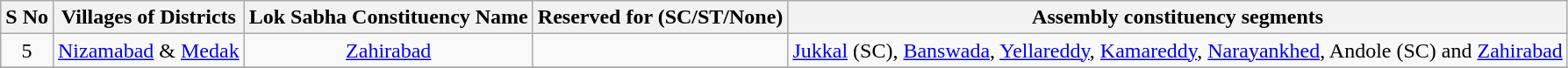<table class="wikitable" style="text-align: center;">
<tr |->
<th>S No</th>
<th>Villages of Districts</th>
<th>Lok Sabha Constituency Name</th>
<th>Reserved for (SC/ST/None)</th>
<th>Assembly constituency segments</th>
</tr>
<tr>
<td>5</td>
<td><a href='#'>Nizamabad</a> & <a href='#'>Medak</a></td>
<td><a href='#'>Zahirabad</a></td>
<td></td>
<td><a href='#'>Jukkal</a> (SC), <a href='#'>Banswada</a>, <a href='#'>Yellareddy</a>, <a href='#'>Kamareddy</a>, <a href='#'>Narayankhed</a>, Andole (SC) and <a href='#'>Zahirabad</a></td>
</tr>
<tr>
</tr>
</table>
